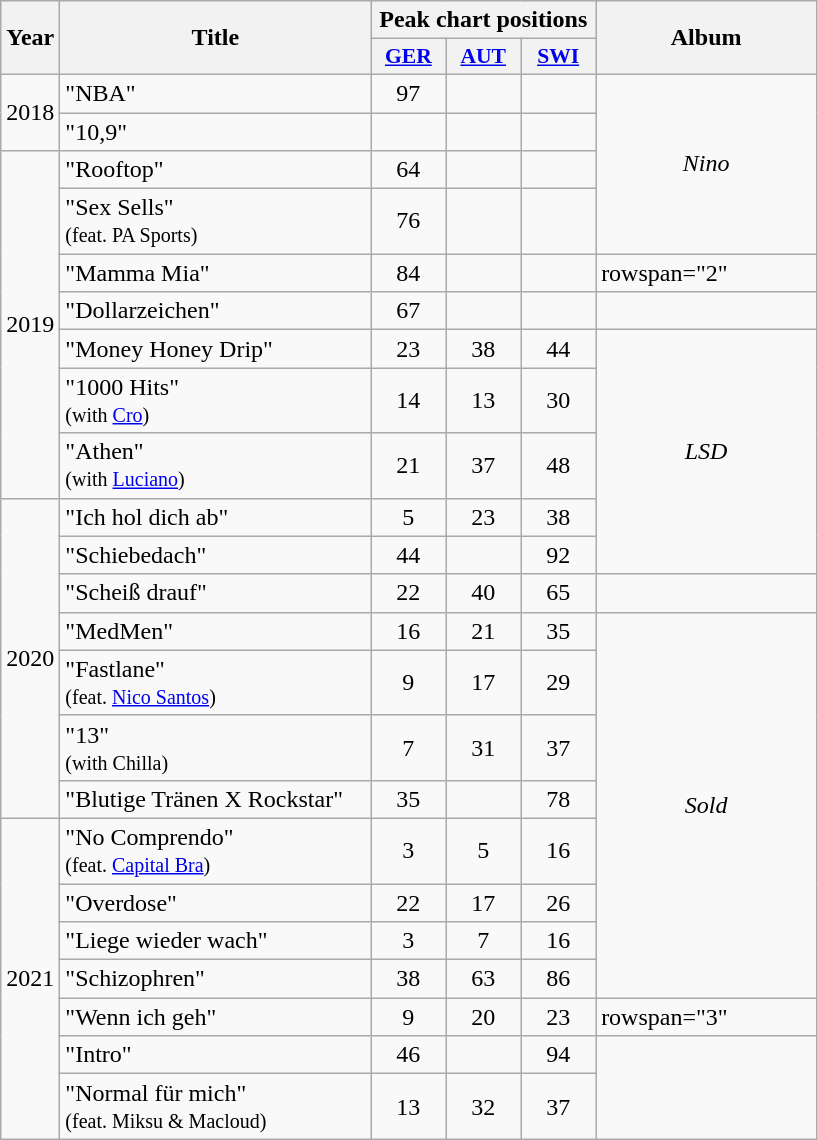<table class="wikitable">
<tr style="background: #eeeeee;">
<th style="width: 20px;" rowspan="2">Year</th>
<th style="width: 200px;" rowspan="2">Title</th>
<th colspan="3">Peak chart positions</th>
<th style="width: 140px;" rowspan="2">Album</th>
</tr>
<tr style="background: #eeeeee;">
<th scope="col" style="width:3em;font-size:90%;"><a href='#'>GER</a><br></th>
<th scope="col" style="width:3em;font-size:90%;"><a href='#'>AUT</a><br></th>
<th scope="col" style="width:3em;font-size:90%;"><a href='#'>SWI</a><br></th>
</tr>
<tr>
<td rowspan="2">2018</td>
<td>"NBA"</td>
<td align="center">97</td>
<td align="center"></td>
<td align="center"></td>
<td rowspan="4" align="center"><em>Nino</em></td>
</tr>
<tr>
<td>"10,9"</td>
<td align="center"></td>
<td align="center"></td>
<td align="center"></td>
</tr>
<tr>
<td rowspan="7">2019</td>
<td>"Rooftop"</td>
<td align="center">64</td>
<td align="center"></td>
<td align="center"></td>
</tr>
<tr>
<td>"Sex Sells" <br><small>(feat. PA Sports)</small></td>
<td align="center">76</td>
<td align="center"></td>
<td align="center"></td>
</tr>
<tr>
<td>"Mamma Mia"</td>
<td align="center">84</td>
<td align="center"></td>
<td align="center"></td>
<td>rowspan="2" </td>
</tr>
<tr>
<td>"Dollarzeichen"</td>
<td align="center">67</td>
<td align="center"></td>
<td align="center"></td>
</tr>
<tr>
<td>"Money Honey Drip"</td>
<td align="center">23</td>
<td align="center">38</td>
<td align="center">44</td>
<td align="center" rowspan=5><em>LSD</em></td>
</tr>
<tr>
<td>"1000 Hits" <br><small>(with <a href='#'>Cro</a>)</small></td>
<td align="center">14</td>
<td align="center">13</td>
<td align="center">30</td>
</tr>
<tr>
<td>"Athen" <br><small>(with <a href='#'>Luciano</a>)</small></td>
<td align="center">21</td>
<td align="center">37</td>
<td align="center">48</td>
</tr>
<tr>
<td rowspan=7>2020</td>
<td>"Ich hol dich ab"</td>
<td align="center">5</td>
<td align="center">23</td>
<td align="center">38</td>
</tr>
<tr>
<td>"Schiebedach"</td>
<td align="center">44</td>
<td align="center"></td>
<td align="center">92</td>
</tr>
<tr>
<td>"Scheiß drauf"</td>
<td align="center">22</td>
<td align="center">40</td>
<td align="center">65</td>
<td></td>
</tr>
<tr>
<td>"MedMen"</td>
<td align="center">16</td>
<td align="center">21</td>
<td align="center">35</td>
<td rowspan="8" align="center"><em>Sold</em></td>
</tr>
<tr>
<td>"Fastlane"<br><small>(feat. <a href='#'>Nico Santos</a>)</small></td>
<td align="center">9</td>
<td align="center">17</td>
<td align="center">29</td>
</tr>
<tr>
<td>"13"<br><small>(with Chilla)</small></td>
<td align="center">7</td>
<td align="center">31</td>
<td align="center">37</td>
</tr>
<tr>
<td>"Blutige Tränen X Rockstar"</td>
<td align="center">35</td>
<td align="center"></td>
<td align="center">78</td>
</tr>
<tr>
<td rowspan="7">2021</td>
<td>"No Comprendo"<br><small>(feat. <a href='#'>Capital Bra</a>)</small></td>
<td align="center">3</td>
<td align="center">5</td>
<td align="center">16</td>
</tr>
<tr>
<td>"Overdose"</td>
<td align="center">22</td>
<td align="center">17</td>
<td align="center">26</td>
</tr>
<tr>
<td>"Liege wieder wach"</td>
<td align="center">3</td>
<td align="center">7</td>
<td align="center">16</td>
</tr>
<tr>
<td>"Schizophren"</td>
<td align="center">38</td>
<td align="center">63</td>
<td align="center">86</td>
</tr>
<tr>
<td>"Wenn ich geh"</td>
<td align="center">9</td>
<td align="center">20</td>
<td align="center">23</td>
<td>rowspan="3" </td>
</tr>
<tr>
<td>"Intro"</td>
<td align="center">46</td>
<td align="center"></td>
<td align="center">94</td>
</tr>
<tr>
<td>"Normal für mich"<br><small>(feat. Miksu & Macloud)</small></td>
<td align="center">13</td>
<td align="center">32</td>
<td align="center">37</td>
</tr>
</table>
